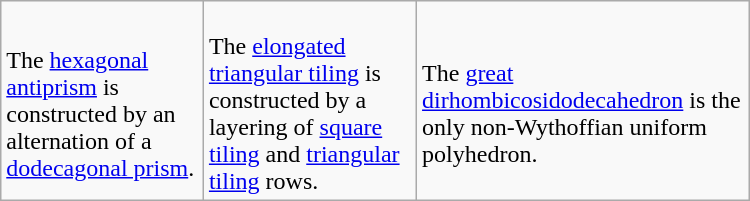<table class=wikitable width=500px>
<tr>
<td><br>The <a href='#'>hexagonal antiprism</a> is constructed by an alternation of a <a href='#'>dodecagonal prism</a>.</td>
<td><br>The <a href='#'>elongated triangular tiling</a> is constructed by a layering of <a href='#'>square tiling</a> and <a href='#'>triangular tiling</a> rows.</td>
<td><br>The <a href='#'>great dirhombicosidodecahedron</a> is the only non-Wythoffian uniform polyhedron.</td>
</tr>
</table>
